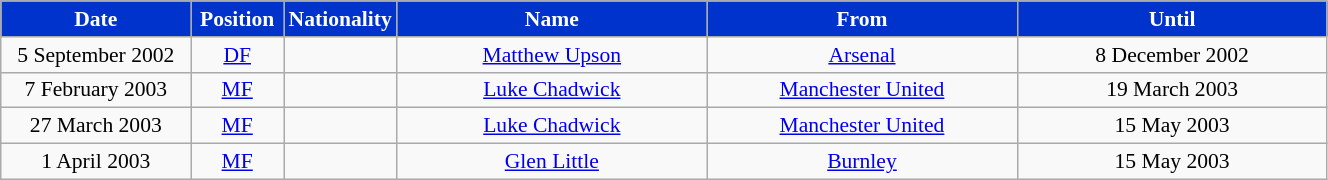<table class="wikitable"  style="text-align:center; font-size:90%; ">
<tr>
<th style="background:#03c; color:white; width:120px;">Date</th>
<th style="background:#03c; color:white; width:55px;">Position</th>
<th style="background:#03c; color:white; width:55px;">Nationality</th>
<th style="background:#03c; color:white; width:200px;">Name</th>
<th style="background:#03c; color:white; width:200px;">From</th>
<th style="background:#03c; color:white; width:200px;">Until</th>
</tr>
<tr>
<td>5 September 2002</td>
<td><a href='#'>DF</a></td>
<td></td>
<td><a href='#'>Matthew Upson</a></td>
<td><a href='#'>Arsenal</a></td>
<td>8 December 2002</td>
</tr>
<tr>
<td>7 February 2003</td>
<td><a href='#'>MF</a></td>
<td></td>
<td><a href='#'>Luke Chadwick</a></td>
<td><a href='#'>Manchester United</a></td>
<td>19 March 2003</td>
</tr>
<tr>
<td>27 March 2003</td>
<td><a href='#'>MF</a></td>
<td></td>
<td><a href='#'>Luke Chadwick</a></td>
<td><a href='#'>Manchester United</a></td>
<td>15 May 2003</td>
</tr>
<tr>
<td>1 April 2003</td>
<td><a href='#'>MF</a></td>
<td></td>
<td><a href='#'>Glen Little</a></td>
<td><a href='#'>Burnley</a></td>
<td>15 May 2003</td>
</tr>
</table>
